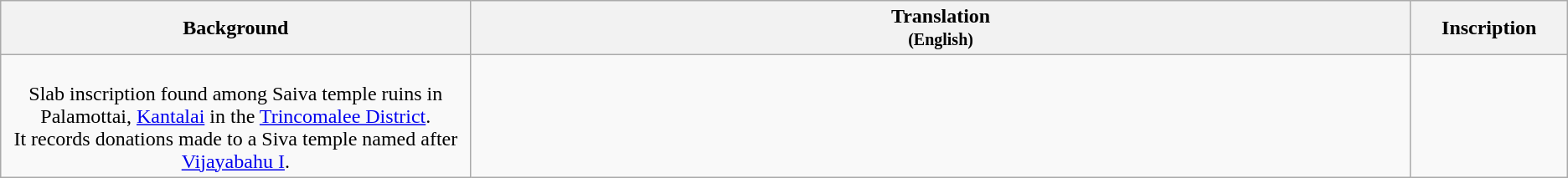<table class="wikitable centre">
<tr>
<th scope="col" align=left>Background<br></th>
<th>Translation<br><small>(English)</small></th>
<th>Inscription<br></th>
</tr>
<tr>
<td align=center width="30%"><br>Slab inscription found among Saiva temple ruins in Palamottai, <a href='#'>Kantalai</a> in the <a href='#'>Trincomalee District</a>.<br>It records donations made to a Siva temple named after <a href='#'>Vijayabahu I</a>.</td>
<td align=left><br></td>
<td align=center width="10%"><br></td>
</tr>
</table>
